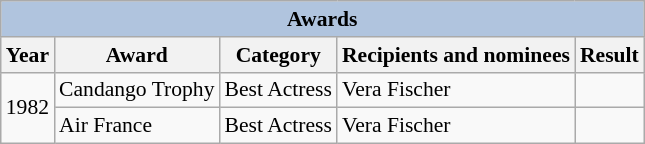<table class="wikitable" style="font-size:90%;">
<tr>
<th colspan="5" style="background:LightSteelBlue;">Awards</th>
</tr>
<tr>
<th>Year</th>
<th>Award</th>
<th>Category</th>
<th>Recipients and nominees</th>
<th>Result</th>
</tr>
<tr>
<td rowspan="2">1982</td>
<td>Candango Trophy</td>
<td>Best Actress</td>
<td>Vera Fischer</td>
<td></td>
</tr>
<tr>
<td>Air France</td>
<td>Best Actress</td>
<td>Vera Fischer</td>
<td></td>
</tr>
</table>
